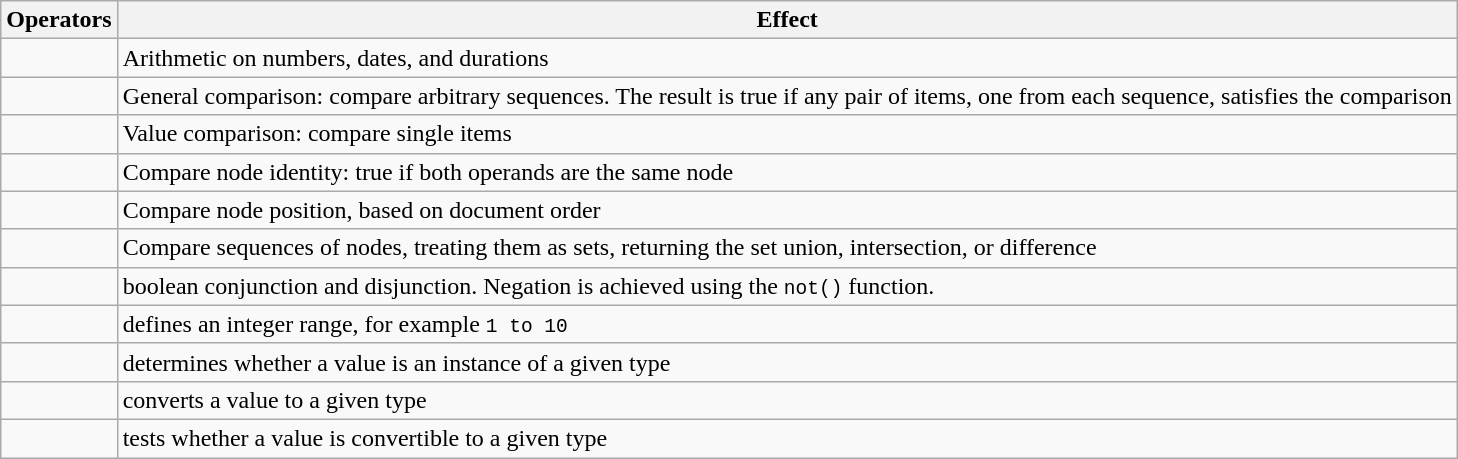<table class="wikitable">
<tr>
<th>Operators</th>
<th>Effect</th>
</tr>
<tr>
<td></td>
<td>Arithmetic on numbers, dates, and durations</td>
</tr>
<tr>
<td></td>
<td>General comparison: compare arbitrary sequences. The result is true if any pair of items, one from each sequence, satisfies the comparison</td>
</tr>
<tr>
<td></td>
<td>Value comparison: compare single items</td>
</tr>
<tr>
<td></td>
<td>Compare node identity: true if both operands are the same node</td>
</tr>
<tr>
<td></td>
<td>Compare node position, based on document order</td>
</tr>
<tr>
<td></td>
<td>Compare sequences of nodes, treating them as sets, returning the set union, intersection, or difference</td>
</tr>
<tr>
<td></td>
<td>boolean conjunction and disjunction. Negation is achieved using the <code>not()</code> function.</td>
</tr>
<tr>
<td></td>
<td>defines an integer range, for example <code>1 to 10</code></td>
</tr>
<tr>
<td></td>
<td>determines whether a value is an instance of a given type</td>
</tr>
<tr>
<td></td>
<td>converts a value to a given type</td>
</tr>
<tr>
<td></td>
<td>tests whether a value is convertible to a given type</td>
</tr>
</table>
